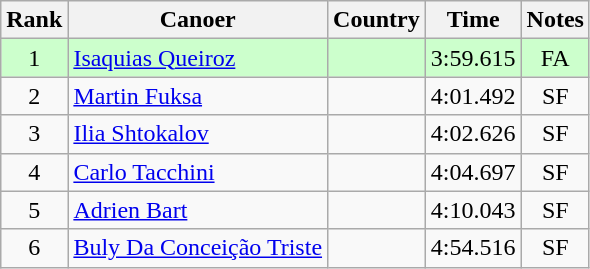<table class="wikitable sortable" style="text-align:center;">
<tr>
<th>Rank</th>
<th>Canoer</th>
<th>Country</th>
<th>Time</th>
<th>Notes</th>
</tr>
<tr bgcolor=ccffcc>
<td>1</td>
<td align=left><a href='#'>Isaquias Queiroz</a></td>
<td align=left></td>
<td>3:59.615</td>
<td>FA</td>
</tr>
<tr>
<td>2</td>
<td align=left><a href='#'>Martin Fuksa</a></td>
<td align=left></td>
<td>4:01.492</td>
<td>SF</td>
</tr>
<tr>
<td>3</td>
<td align=left><a href='#'>Ilia Shtokalov</a></td>
<td align=left></td>
<td>4:02.626</td>
<td>SF</td>
</tr>
<tr>
<td>4</td>
<td align=left><a href='#'>Carlo Tacchini</a></td>
<td align=left></td>
<td>4:04.697</td>
<td>SF</td>
</tr>
<tr>
<td>5</td>
<td align=left><a href='#'>Adrien Bart</a></td>
<td align=left></td>
<td>4:10.043</td>
<td>SF</td>
</tr>
<tr>
<td>6</td>
<td align=left><a href='#'>Buly Da Conceição Triste</a></td>
<td align=left></td>
<td>4:54.516</td>
<td>SF</td>
</tr>
</table>
